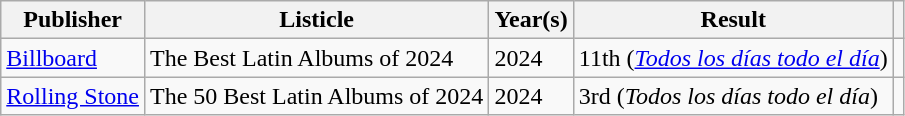<table class="wikitable sortable plainrowheaders">
<tr>
<th scope="col">Publisher</th>
<th scope="col">Listicle</th>
<th scope="col">Year(s)</th>
<th scope="col">Result</th>
<th scope="col" class="unsortable"></th>
</tr>
<tr>
<td><a href='#'>Billboard</a></td>
<td>The Best Latin Albums of 2024</td>
<td>2024</td>
<td>11th (<em><a href='#'>Todos los días todo el día</a></em>)</td>
<td></td>
</tr>
<tr>
<td><a href='#'>Rolling Stone</a></td>
<td>The 50 Best Latin Albums of 2024</td>
<td>2024</td>
<td>3rd (<em>Todos los días todo el día</em>)</td>
<td></td>
</tr>
</table>
